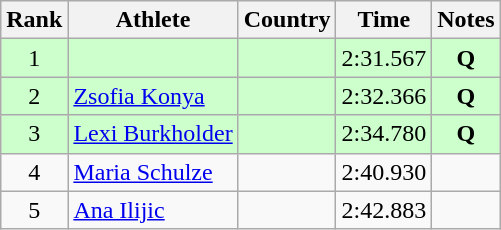<table class="wikitable sortable" style="text-align:center">
<tr>
<th>Rank</th>
<th>Athlete</th>
<th>Country</th>
<th>Time</th>
<th>Notes</th>
</tr>
<tr bgcolor="#ccffcc">
<td>1</td>
<td align=left></td>
<td align=left></td>
<td>2:31.567</td>
<td><strong>Q</strong></td>
</tr>
<tr bgcolor="#ccffcc">
<td>2</td>
<td align=left><a href='#'>Zsofia Konya</a></td>
<td align=left></td>
<td>2:32.366</td>
<td><strong>Q</strong></td>
</tr>
<tr bgcolor="#ccffcc">
<td>3</td>
<td align=left><a href='#'>Lexi Burkholder</a></td>
<td align=left></td>
<td>2:34.780</td>
<td><strong>Q</strong></td>
</tr>
<tr>
<td>4</td>
<td align=left><a href='#'>Maria Schulze</a></td>
<td align=left></td>
<td>2:40.930</td>
<td></td>
</tr>
<tr>
<td>5</td>
<td align=left><a href='#'>Ana Ilijic</a></td>
<td align=left></td>
<td>2:42.883</td>
<td></td>
</tr>
</table>
